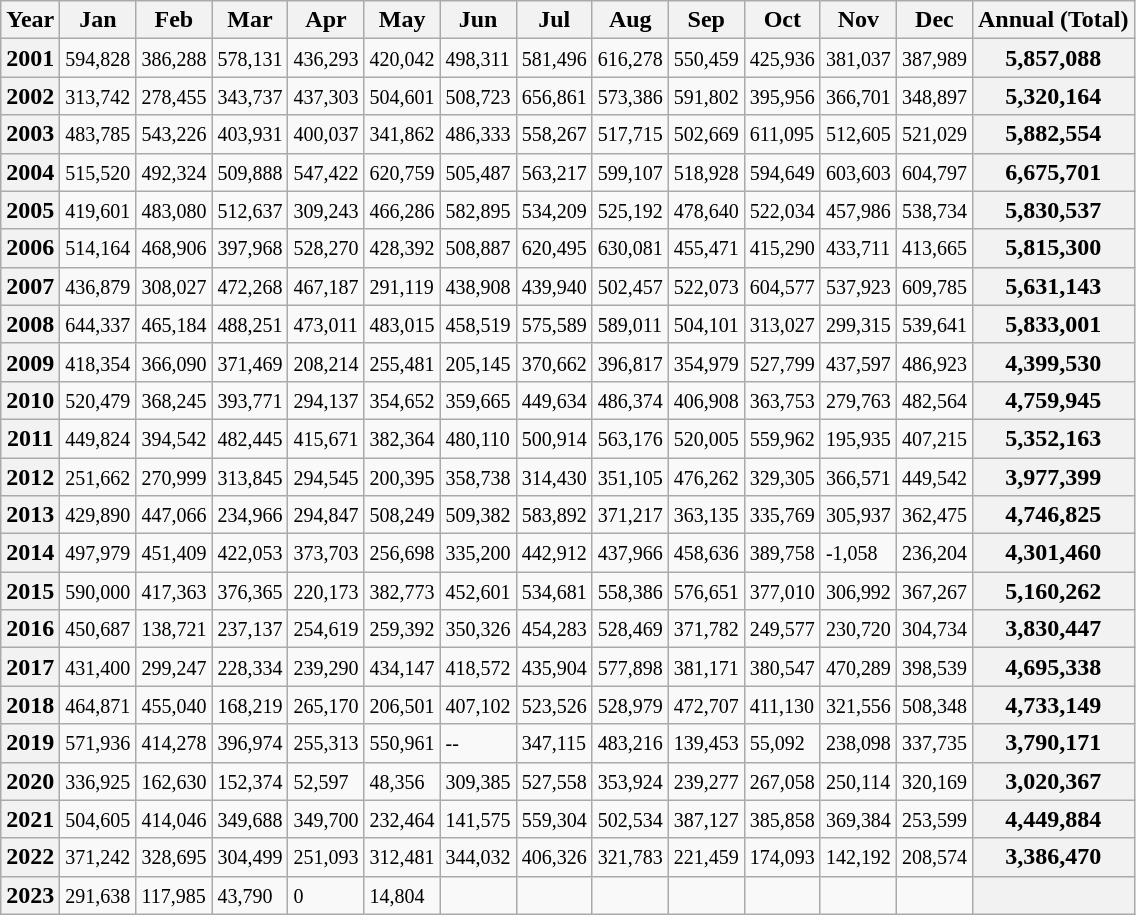<table class="wikitable">
<tr>
<th>Year</th>
<th>Jan</th>
<th>Feb</th>
<th>Mar</th>
<th>Apr</th>
<th>May</th>
<th>Jun</th>
<th>Jul</th>
<th>Aug</th>
<th>Sep</th>
<th>Oct</th>
<th>Nov</th>
<th>Dec</th>
<th>Annual (Total)</th>
</tr>
<tr>
<th>2001</th>
<td><small>594,828</small></td>
<td><small>386,288</small></td>
<td><small>578,131</small></td>
<td><small>436,293</small></td>
<td><small>420,042</small></td>
<td><small>498,311</small></td>
<td><small>581,496</small></td>
<td><small>616,278</small></td>
<td><small>550,459</small></td>
<td><small>425,936</small></td>
<td><small>381,037</small></td>
<td><small>387,989</small></td>
<th>5,857,088</th>
</tr>
<tr>
<th>2002</th>
<td><small>313,742</small></td>
<td><small>278,455</small></td>
<td><small>343,737</small></td>
<td><small>437,303</small></td>
<td><small>504,601</small></td>
<td><small>508,723</small></td>
<td><small>656,861</small></td>
<td><small>573,386</small></td>
<td><small>591,802</small></td>
<td><small>395,956</small></td>
<td><small>366,701</small></td>
<td><small>348,897</small></td>
<th>5,320,164</th>
</tr>
<tr>
<th>2003</th>
<td><small>483,785</small></td>
<td><small>543,226</small></td>
<td><small>403,931</small></td>
<td><small>400,037</small></td>
<td><small>341,862</small></td>
<td><small>486,333</small></td>
<td><small>558,267</small></td>
<td><small>517,715</small></td>
<td><small>502,669</small></td>
<td><small>611,095</small></td>
<td><small>512,605</small></td>
<td><small>521,029</small></td>
<th>5,882,554</th>
</tr>
<tr>
<th>2004</th>
<td><small>515,520</small></td>
<td><small>492,324</small></td>
<td><small>509,888</small></td>
<td><small>547,422</small></td>
<td><small>620,759</small></td>
<td><small>505,487</small></td>
<td><small>563,217</small></td>
<td><small>599,107</small></td>
<td><small>518,928</small></td>
<td><small>594,649</small></td>
<td><small>603,603</small></td>
<td><small>604,797</small></td>
<th>6,675,701</th>
</tr>
<tr>
<th>2005</th>
<td><small>419,601</small></td>
<td><small>483,080</small></td>
<td><small>512,637</small></td>
<td><small>309,243</small></td>
<td><small>466,286</small></td>
<td><small>582,895</small></td>
<td><small>534,209</small></td>
<td><small>525,192</small></td>
<td><small>478,640</small></td>
<td><small>522,034</small></td>
<td><small>457,986</small></td>
<td><small>538,734</small></td>
<th>5,830,537</th>
</tr>
<tr>
<th>2006</th>
<td><small>514,164</small></td>
<td><small>468,906</small></td>
<td><small>397,968</small></td>
<td><small>528,270</small></td>
<td><small>428,392</small></td>
<td><small>508,887</small></td>
<td><small>620,495</small></td>
<td><small>630,081</small></td>
<td><small>455,471</small></td>
<td><small>415,290</small></td>
<td><small>433,711</small></td>
<td><small>413,665</small></td>
<th>5,815,300</th>
</tr>
<tr>
<th>2007</th>
<td><small>436,879</small></td>
<td><small>308,027</small></td>
<td><small>472,268</small></td>
<td><small>467,187</small></td>
<td><small>291,119</small></td>
<td><small>438,908</small></td>
<td><small>439,940</small></td>
<td><small>502,457</small></td>
<td><small>522,073</small></td>
<td><small>604,577</small></td>
<td><small>537,923</small></td>
<td><small>609,785</small></td>
<th>5,631,143</th>
</tr>
<tr>
<th>2008</th>
<td><small>644,337</small></td>
<td><small>465,184</small></td>
<td><small>488,251</small></td>
<td><small>473,011</small></td>
<td><small>483,015</small></td>
<td><small>458,519</small></td>
<td><small>575,589</small></td>
<td><small>589,011</small></td>
<td><small>504,101</small></td>
<td><small>313,027</small></td>
<td><small>299,315</small></td>
<td><small>539,641</small></td>
<th>5,833,001</th>
</tr>
<tr>
<th>2009</th>
<td><small>418,354</small></td>
<td><small>366,090</small></td>
<td><small>371,469</small></td>
<td><small>208,214</small></td>
<td><small>255,481</small></td>
<td><small>205,145</small></td>
<td><small>370,662</small></td>
<td><small>396,817</small></td>
<td><small>354,979</small></td>
<td><small>527,799</small></td>
<td><small>437,597</small></td>
<td><small>486,923</small></td>
<th>4,399,530</th>
</tr>
<tr>
<th>2010</th>
<td><small>520,479</small></td>
<td><small>368,245</small></td>
<td><small>393,771</small></td>
<td><small>294,137</small></td>
<td><small>354,652</small></td>
<td><small>359,665</small></td>
<td><small>449,634</small></td>
<td><small>486,374</small></td>
<td><small>406,908</small></td>
<td><small>363,753</small></td>
<td><small>279,763</small></td>
<td><small>482,564</small></td>
<th>4,759,945</th>
</tr>
<tr>
<th>2011</th>
<td><small>449,824</small></td>
<td><small>394,542</small></td>
<td><small>482,445</small></td>
<td><small>415,671</small></td>
<td><small>382,364</small></td>
<td><small>480,110</small></td>
<td><small>500,914</small></td>
<td><small>563,176</small></td>
<td><small>520,005</small></td>
<td><small>559,962</small></td>
<td><small>195,935</small></td>
<td><small>407,215</small></td>
<th>5,352,163</th>
</tr>
<tr>
<th>2012</th>
<td><small>251,662</small></td>
<td><small>270,999</small></td>
<td><small>313,845</small></td>
<td><small>294,545</small></td>
<td><small>200,395</small></td>
<td><small>358,738</small></td>
<td><small>314,430</small></td>
<td><small>351,105</small></td>
<td><small>476,262</small></td>
<td><small>329,305</small></td>
<td><small>366,571</small></td>
<td><small>449,542</small></td>
<th>3,977,399</th>
</tr>
<tr>
<th>2013</th>
<td><small>429,890</small></td>
<td><small>447,066</small></td>
<td><small>234,966</small></td>
<td><small>294,847</small></td>
<td><small>508,249</small></td>
<td><small>509,382</small></td>
<td><small>583,892</small></td>
<td><small>371,217</small></td>
<td><small>363,135</small></td>
<td><small>335,769</small></td>
<td><small>305,937</small></td>
<td><small>362,475</small></td>
<th>4,746,825</th>
</tr>
<tr>
<th>2014</th>
<td><small>497,979</small></td>
<td><small>451,409</small></td>
<td><small>422,053</small></td>
<td><small>373,703</small></td>
<td><small>256,698</small></td>
<td><small>335,200</small></td>
<td><small>442,912</small></td>
<td><small>437,966</small></td>
<td><small>458,636</small></td>
<td><small>389,758</small></td>
<td><small>-1,058</small></td>
<td><small>236,204</small></td>
<th>4,301,460</th>
</tr>
<tr>
<th>2015</th>
<td><small>590,000</small></td>
<td><small>417,363</small></td>
<td><small>376,365</small></td>
<td><small>220,173</small></td>
<td><small>382,773</small></td>
<td><small>452,601</small></td>
<td><small>534,681</small></td>
<td><small>558,386</small></td>
<td><small>576,651</small></td>
<td><small>377,010</small></td>
<td><small>306,992</small></td>
<td><small>367,267</small></td>
<th>5,160,262</th>
</tr>
<tr>
<th>2016</th>
<td><small>450,687</small></td>
<td><small>138,721</small></td>
<td><small>237,137</small></td>
<td><small>254,619</small></td>
<td><small>259,392</small></td>
<td><small>350,326</small></td>
<td><small>454,283</small></td>
<td><small>528,469</small></td>
<td><small>371,782</small></td>
<td><small>249,577</small></td>
<td><small>230,720</small></td>
<td><small>304,734</small></td>
<th>3,830,447</th>
</tr>
<tr>
<th>2017</th>
<td><small>431,400</small></td>
<td><small>299,247</small></td>
<td><small>228,334</small></td>
<td><small>239,290</small></td>
<td><small>434,147</small></td>
<td><small>418,572</small></td>
<td><small>435,904</small></td>
<td><small>577,898</small></td>
<td><small>381,171</small></td>
<td><small>380,547</small></td>
<td><small>470,289</small></td>
<td><small>398,539</small></td>
<th>4,695,338</th>
</tr>
<tr>
<th>2018</th>
<td><small>464,871</small></td>
<td><small>455,040</small></td>
<td><small>168,219</small></td>
<td><small>265,170</small></td>
<td><small>206,501</small></td>
<td><small>407,102</small></td>
<td><small>523,526</small></td>
<td><small>528,979</small></td>
<td><small>472,707</small></td>
<td><small>411,130</small></td>
<td><small>321,556</small></td>
<td><small>508,348</small></td>
<th>4,733,149</th>
</tr>
<tr>
<th>2019</th>
<td><small>571,936</small></td>
<td><small>414,278</small></td>
<td><small>396,974</small></td>
<td><small>255,313</small></td>
<td><small>550,961</small></td>
<td><small>--</small></td>
<td><small>347,115</small></td>
<td><small>483,216</small></td>
<td><small>139,453</small></td>
<td><small>55,092</small></td>
<td><small>238,098</small></td>
<td><small>337,735</small></td>
<th>3,790,171</th>
</tr>
<tr>
<th>2020</th>
<td><small>336,925</small></td>
<td><small>162,630</small></td>
<td><small>152,374</small></td>
<td><small>52,597</small></td>
<td><small>48,356</small></td>
<td><small>309,385</small></td>
<td><small>527,558</small></td>
<td><small>353,924</small></td>
<td><small>239,277</small></td>
<td><small>267,058</small></td>
<td><small>250,114</small></td>
<td><small>320,169</small></td>
<th>3,020,367</th>
</tr>
<tr>
<th>2021</th>
<td><small>504,605</small></td>
<td><small>414,046</small></td>
<td><small>349,688</small></td>
<td><small>349,700</small></td>
<td><small>232,464</small></td>
<td><small>141,575</small></td>
<td><small>559,304</small></td>
<td><small>502,534</small></td>
<td><small>387,127</small></td>
<td><small>385,858</small></td>
<td><small>369,384</small></td>
<td><small>253,599</small></td>
<th>4,449,884</th>
</tr>
<tr>
<th>2022</th>
<td><small>371,242</small></td>
<td><small>328,695</small></td>
<td><small>304,499</small></td>
<td><small>251,093</small></td>
<td><small>312,481</small></td>
<td><small>344,032</small></td>
<td><small>406,326</small></td>
<td><small>321,783</small></td>
<td><small>221,459</small></td>
<td><small>174,093</small></td>
<td><small>142,192</small></td>
<td><small>208,574</small></td>
<th>3,386,470</th>
</tr>
<tr>
<th>2023</th>
<td><small>291,638</small></td>
<td><small>117,985</small></td>
<td><small>43,790</small></td>
<td><small>0</small></td>
<td><small>14,804</small></td>
<td></td>
<td></td>
<td></td>
<td></td>
<td></td>
<td></td>
<td></td>
<th></th>
</tr>
</table>
